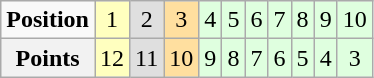<table class="wikitable" style="text-align:center;">
<tr>
<td scope=row><strong>Position</strong></td>
<td bgcolor="#ffffbf">1</td>
<td bgcolor="#dfdfdf">2</td>
<td bgcolor="#ffdf9f">3</td>
<td bgcolor="#dfffdf">4</td>
<td bgcolor="#dfffdf">5</td>
<td bgcolor="#dfffdf">6</td>
<td bgcolor="#dfffdf">7</td>
<td bgcolor="#dfffdf">8</td>
<td bgcolor="#dfffdf">9</td>
<td bgcolor="#dfffdf">10</td>
</tr>
<tr>
<th scope=row>Points</th>
<td bgcolor="#ffffbf">12</td>
<td bgcolor="#dfdfdf">11</td>
<td bgcolor="#ffdf9f">10</td>
<td bgcolor="#dfffdf">9</td>
<td bgcolor="#dfffdf">8</td>
<td bgcolor="#dfffdf">7</td>
<td bgcolor="#dfffdf">6</td>
<td bgcolor="#dfffdf">5</td>
<td bgcolor="#dfffdf">4</td>
<td bgcolor="#dfffdf">3</td>
</tr>
</table>
